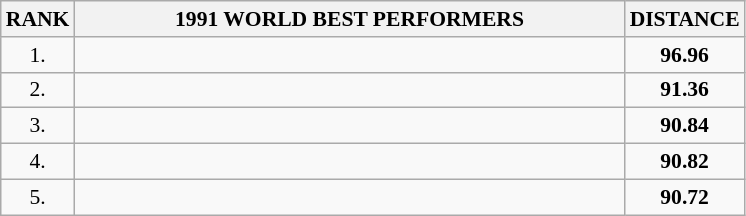<table class="wikitable" style="border-collapse: collapse; font-size: 90%;">
<tr>
<th>RANK</th>
<th align="center" style="width: 25em">1991 WORLD BEST PERFORMERS</th>
<th align="center" style="width: 5em">DISTANCE</th>
</tr>
<tr>
<td align="center">1.</td>
<td></td>
<td align="center"><strong>96.96</strong></td>
</tr>
<tr>
<td align="center">2.</td>
<td></td>
<td align="center"><strong>91.36</strong></td>
</tr>
<tr>
<td align="center">3.</td>
<td></td>
<td align="center"><strong>90.84</strong></td>
</tr>
<tr>
<td align="center">4.</td>
<td></td>
<td align="center"><strong>90.82</strong></td>
</tr>
<tr>
<td align="center">5.</td>
<td></td>
<td align="center"><strong>90.72</strong></td>
</tr>
</table>
